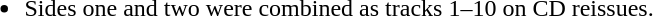<table style="width:50%;">
<tr>
<td style="width:50%; vertical-align:top;"><br>
<ul><li>Sides one and two were combined as tracks 1–10 on CD reissues.</li></ul></td>
</tr>
</table>
